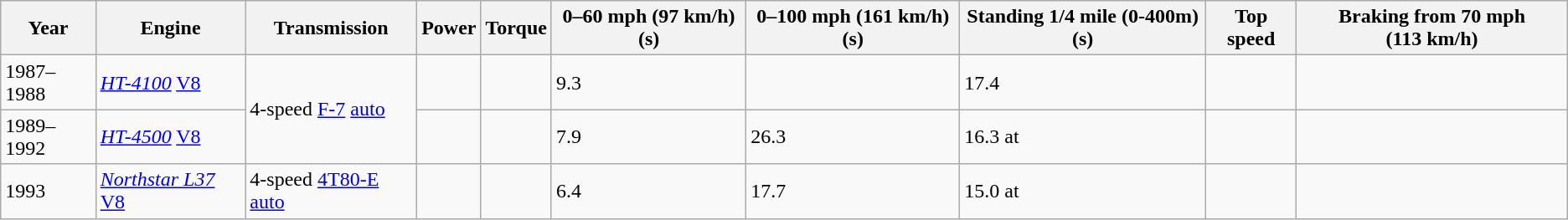<table class=wikitable>
<tr>
<th>Year</th>
<th>Engine</th>
<th>Transmission</th>
<th>Power</th>
<th>Torque</th>
<th>0–60 mph (97 km/h) (s)</th>
<th>0–100 mph (161 km/h) (s)</th>
<th>Standing 1/4 mile (0-400m) (s)</th>
<th>Top speed</th>
<th>Braking from 70 mph (113 km/h)</th>
</tr>
<tr>
<td>1987–1988</td>
<td> <em><a href='#'>HT-4100</a></em> <a href='#'>V8</a></td>
<td rowspan=2>4-speed <a href='#'>F-7</a> <a href='#'>auto</a></td>
<td></td>
<td></td>
<td>9.3</td>
<td></td>
<td>17.4</td>
<td></td>
<td></td>
</tr>
<tr>
<td>1989–1992</td>
<td> <em><a href='#'>HT-4500</a></em> <a href='#'>V8</a></td>
<td></td>
<td></td>
<td>7.9</td>
<td>26.3</td>
<td>16.3 at </td>
<td></td>
<td></td>
</tr>
<tr>
<td>1993</td>
<td> <em><a href='#'>Northstar L37</a></em> <a href='#'>V8</a></td>
<td>4-speed <a href='#'>4T80-E</a> <a href='#'>auto</a></td>
<td></td>
<td></td>
<td>6.4</td>
<td>17.7</td>
<td>15.0 at </td>
<td></td>
<td></td>
</tr>
</table>
